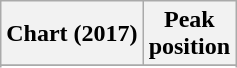<table class="wikitable sortable plainrowheaders" style="text-align:center">
<tr>
<th scope="col">Chart (2017)</th>
<th scope="col">Peak<br>position</th>
</tr>
<tr>
</tr>
<tr>
</tr>
</table>
